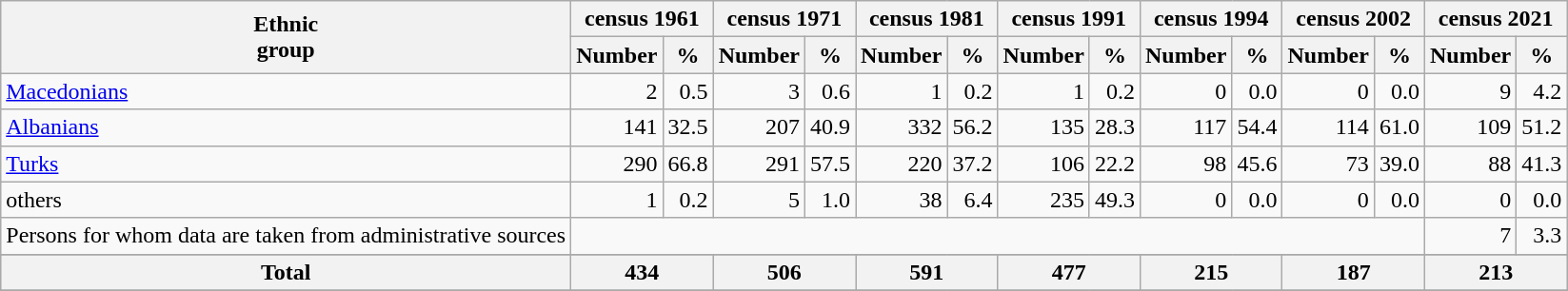<table class="wikitable">
<tr>
<th rowspan="2">Ethnic<br>group</th>
<th colspan="2">census 1961</th>
<th colspan="2">census 1971</th>
<th colspan="2">census 1981</th>
<th colspan="2">census 1991</th>
<th colspan="2">census 1994</th>
<th colspan="2">census 2002</th>
<th colspan="2">census 2021</th>
</tr>
<tr bgcolor="#e0e0e0">
<th>Number</th>
<th>%</th>
<th>Number</th>
<th>%</th>
<th>Number</th>
<th>%</th>
<th>Number</th>
<th>%</th>
<th>Number</th>
<th>%</th>
<th>Number</th>
<th>%</th>
<th>Number</th>
<th>%</th>
</tr>
<tr>
<td><a href='#'>Macedonians</a></td>
<td align="right">2</td>
<td align="right">0.5</td>
<td align="right">3</td>
<td align="right">0.6</td>
<td align="right">1</td>
<td align="right">0.2</td>
<td align="right">1</td>
<td align="right">0.2</td>
<td align="right">0</td>
<td align="right">0.0</td>
<td align="right">0</td>
<td align="right">0.0</td>
<td align="right">9</td>
<td align="right">4.2</td>
</tr>
<tr>
<td><a href='#'>Albanians</a></td>
<td align="right">141</td>
<td align="right">32.5</td>
<td align="right">207</td>
<td align="right">40.9</td>
<td align="right">332</td>
<td align="right">56.2</td>
<td align="right">135</td>
<td align="right">28.3</td>
<td align="right">117</td>
<td align="right">54.4</td>
<td align="right">114</td>
<td align="right">61.0</td>
<td align="right">109</td>
<td align="right">51.2</td>
</tr>
<tr>
<td><a href='#'>Turks</a></td>
<td align="right">290</td>
<td align="right">66.8</td>
<td align="right">291</td>
<td align="right">57.5</td>
<td align="right">220</td>
<td align="right">37.2</td>
<td align="right">106</td>
<td align="right">22.2</td>
<td align="right">98</td>
<td align="right">45.6</td>
<td align="right">73</td>
<td align="right">39.0</td>
<td align="right">88</td>
<td align="right">41.3</td>
</tr>
<tr>
<td>others</td>
<td align="right">1</td>
<td align="right">0.2</td>
<td align="right">5</td>
<td align="right">1.0</td>
<td align="right">38</td>
<td align="right">6.4</td>
<td align="right">235</td>
<td align="right">49.3</td>
<td align="right">0</td>
<td align="right">0.0</td>
<td align="right">0</td>
<td align="right">0.0</td>
<td align="right">0</td>
<td align="right">0.0</td>
</tr>
<tr>
<td>Persons for whom data are taken from administrative sources</td>
<td colspan="12"></td>
<td align="right">7</td>
<td align="right">3.3</td>
</tr>
<tr>
</tr>
<tr bgcolor="#e0e0e0">
<th align="left">Total</th>
<th colspan="2">434</th>
<th colspan="2">506</th>
<th colspan="2">591</th>
<th colspan="2">477</th>
<th colspan="2">215</th>
<th colspan="2">187</th>
<th colspan="2">213</th>
</tr>
<tr>
</tr>
</table>
